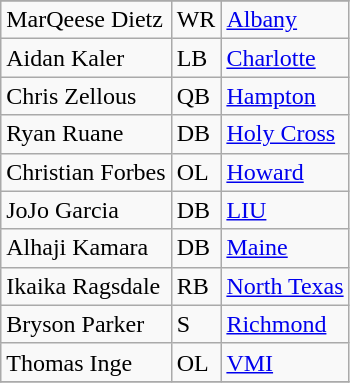<table class="wikitable sortable">
<tr>
</tr>
<tr>
<td>MarQeese Dietz</td>
<td>WR</td>
<td><a href='#'>Albany</a></td>
</tr>
<tr>
<td>Aidan Kaler</td>
<td>LB</td>
<td><a href='#'>Charlotte</a></td>
</tr>
<tr>
<td>Chris Zellous</td>
<td>QB</td>
<td><a href='#'>Hampton</a></td>
</tr>
<tr>
<td>Ryan Ruane</td>
<td>DB</td>
<td><a href='#'>Holy Cross</a></td>
</tr>
<tr>
<td>Christian Forbes</td>
<td>OL</td>
<td><a href='#'>Howard</a></td>
</tr>
<tr>
<td>JoJo Garcia</td>
<td>DB</td>
<td><a href='#'>LIU</a></td>
</tr>
<tr>
<td>Alhaji Kamara</td>
<td>DB</td>
<td><a href='#'>Maine</a></td>
</tr>
<tr>
<td>Ikaika Ragsdale</td>
<td>RB</td>
<td><a href='#'>North Texas</a></td>
</tr>
<tr>
<td>Bryson Parker</td>
<td>S</td>
<td><a href='#'>Richmond</a></td>
</tr>
<tr>
<td>Thomas Inge</td>
<td>OL</td>
<td><a href='#'>VMI</a></td>
</tr>
<tr>
</tr>
</table>
